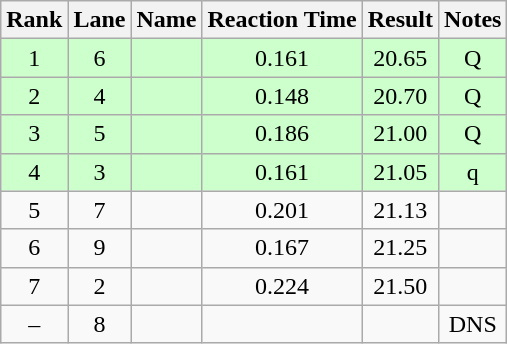<table class="wikitable" style="text-align:center">
<tr>
<th>Rank</th>
<th>Lane</th>
<th>Name</th>
<th>Reaction Time</th>
<th>Result</th>
<th>Notes</th>
</tr>
<tr bgcolor=ccffcc>
<td>1</td>
<td>6</td>
<td align="left"></td>
<td>0.161</td>
<td>20.65</td>
<td>Q</td>
</tr>
<tr bgcolor=ccffcc>
<td>2</td>
<td>4</td>
<td align="left"></td>
<td>0.148</td>
<td>20.70</td>
<td>Q</td>
</tr>
<tr bgcolor=ccffcc>
<td>3</td>
<td>5</td>
<td align="left"></td>
<td>0.186</td>
<td>21.00</td>
<td>Q</td>
</tr>
<tr bgcolor=ccffcc>
<td>4</td>
<td>3</td>
<td align="left"></td>
<td>0.161</td>
<td>21.05</td>
<td>q</td>
</tr>
<tr>
<td>5</td>
<td>7</td>
<td align="left"></td>
<td>0.201</td>
<td>21.13</td>
<td></td>
</tr>
<tr>
<td>6</td>
<td>9</td>
<td align="left"></td>
<td>0.167</td>
<td>21.25</td>
<td></td>
</tr>
<tr>
<td>7</td>
<td>2</td>
<td align="left"></td>
<td>0.224</td>
<td>21.50</td>
<td></td>
</tr>
<tr>
<td>–</td>
<td>8</td>
<td align="left"></td>
<td></td>
<td></td>
<td>DNS</td>
</tr>
</table>
